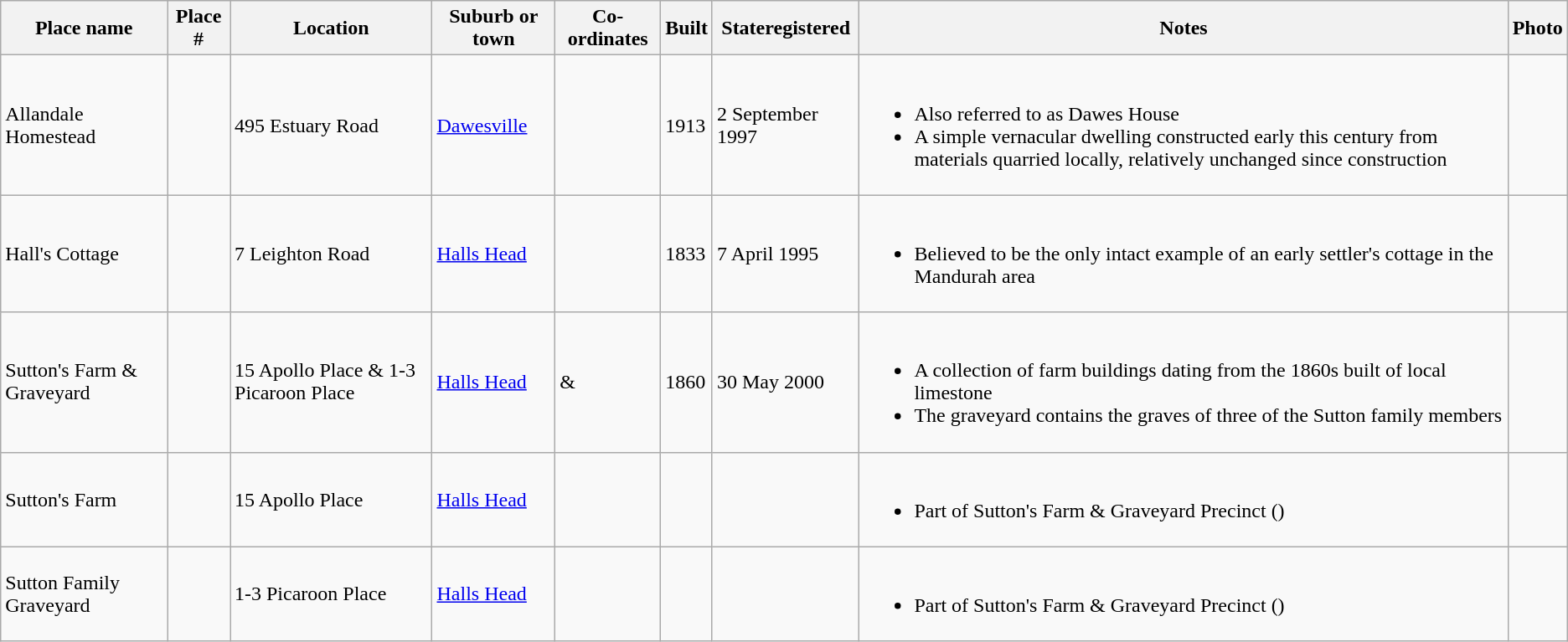<table class="wikitable sortable">
<tr>
<th>Place name</th>
<th>Place #</th>
<th>Location</th>
<th>Suburb or town</th>
<th>Co-ordinates</th>
<th>Built</th>
<th>Stateregistered</th>
<th class="unsortable">Notes</th>
<th class="unsortable">Photo</th>
</tr>
<tr>
<td>Allandale Homestead</td>
<td></td>
<td>495 Estuary Road</td>
<td><a href='#'>Dawesville</a></td>
<td></td>
<td>1913</td>
<td>2 September 1997</td>
<td><br><ul><li>Also referred to as Dawes House</li><li>A simple vernacular dwelling constructed early this century from materials quarried locally,  relatively unchanged since construction</li></ul></td>
<td></td>
</tr>
<tr>
<td>Hall's Cottage</td>
<td></td>
<td>7 Leighton Road</td>
<td><a href='#'>Halls Head</a></td>
<td></td>
<td>1833</td>
<td>7 April 1995</td>
<td><br><ul><li>Believed to be the only intact example of an early settler's cottage in the Mandurah area</li></ul></td>
<td></td>
</tr>
<tr>
<td>Sutton's Farm & Graveyard</td>
<td></td>
<td>15 Apollo Place & 1-3 Picaroon Place</td>
<td><a href='#'>Halls Head</a></td>
<td> & </td>
<td>1860</td>
<td>30 May 2000</td>
<td><br><ul><li>A collection of farm buildings dating from the 1860s built of local limestone</li><li>The graveyard contains the graves of three of the Sutton family members</li></ul></td>
<td></td>
</tr>
<tr>
<td>Sutton's Farm</td>
<td></td>
<td>15 Apollo Place</td>
<td><a href='#'>Halls Head</a></td>
<td></td>
<td></td>
<td></td>
<td><br><ul><li>Part of Sutton's Farm & Graveyard Precinct ()</li></ul></td>
<td></td>
</tr>
<tr>
<td>Sutton Family Graveyard</td>
<td></td>
<td>1-3 Picaroon Place</td>
<td><a href='#'>Halls Head</a></td>
<td></td>
<td></td>
<td></td>
<td><br><ul><li>Part of Sutton's Farm & Graveyard Precinct ()</li></ul></td>
<td></td>
</tr>
</table>
